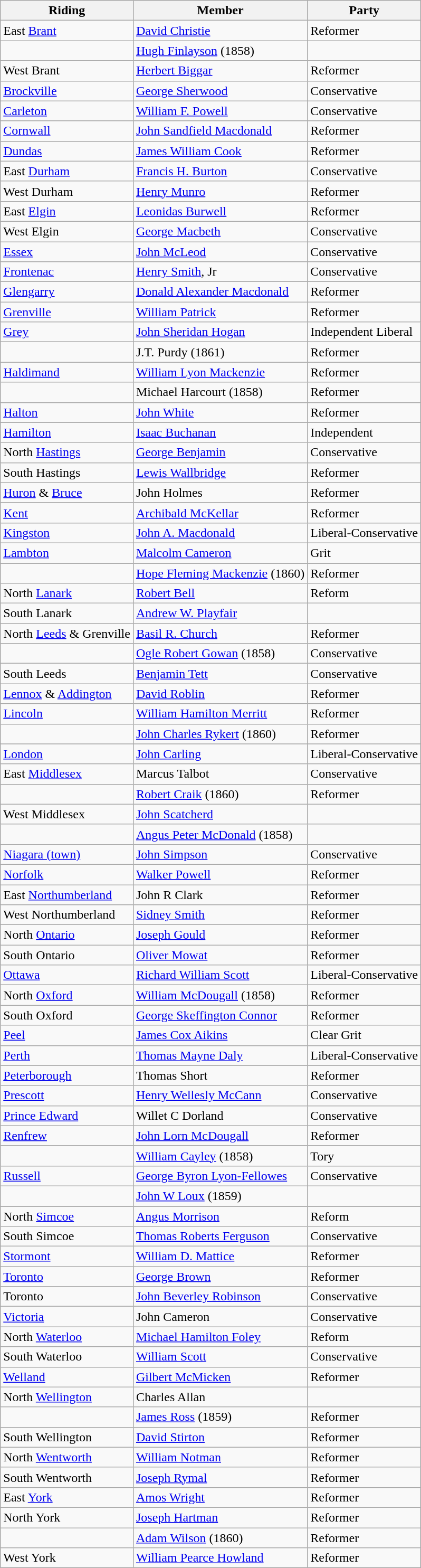<table class="wikitable">
<tr>
<th>Riding</th>
<th>Member</th>
<th>Party</th>
</tr>
<tr>
<td>East <a href='#'>Brant</a></td>
<td><a href='#'>David Christie</a></td>
<td>Reformer</td>
</tr>
<tr>
<td></td>
<td><a href='#'>Hugh Finlayson</a> (1858)</td>
<td></td>
</tr>
<tr>
<td>West Brant</td>
<td><a href='#'>Herbert Biggar</a></td>
<td>Reformer</td>
</tr>
<tr>
<td><a href='#'>Brockville</a></td>
<td><a href='#'>George Sherwood</a></td>
<td>Conservative</td>
</tr>
<tr>
<td><a href='#'>Carleton</a></td>
<td><a href='#'>William F. Powell</a></td>
<td>Conservative</td>
</tr>
<tr>
<td><a href='#'>Cornwall</a></td>
<td><a href='#'>John Sandfield Macdonald</a></td>
<td>Reformer</td>
</tr>
<tr>
<td><a href='#'>Dundas</a></td>
<td><a href='#'>James William Cook</a></td>
<td>Reformer</td>
</tr>
<tr>
<td>East <a href='#'>Durham</a></td>
<td><a href='#'>Francis H. Burton</a></td>
<td>Conservative</td>
</tr>
<tr>
<td>West Durham</td>
<td><a href='#'>Henry Munro</a></td>
<td>Reformer</td>
</tr>
<tr>
<td>East <a href='#'>Elgin</a></td>
<td><a href='#'>Leonidas Burwell</a></td>
<td>Reformer</td>
</tr>
<tr>
<td>West Elgin</td>
<td><a href='#'>George Macbeth</a></td>
<td>Conservative</td>
</tr>
<tr>
<td><a href='#'>Essex</a></td>
<td><a href='#'>John McLeod</a></td>
<td>Conservative</td>
</tr>
<tr>
<td><a href='#'>Frontenac</a></td>
<td><a href='#'>Henry Smith</a>, Jr</td>
<td>Conservative</td>
</tr>
<tr>
<td><a href='#'>Glengarry</a></td>
<td><a href='#'>Donald Alexander Macdonald</a></td>
<td>Reformer</td>
</tr>
<tr>
<td><a href='#'>Grenville</a></td>
<td><a href='#'>William Patrick</a></td>
<td>Reformer</td>
</tr>
<tr>
<td><a href='#'>Grey</a></td>
<td><a href='#'>John Sheridan Hogan</a></td>
<td>Independent Liberal</td>
</tr>
<tr>
<td></td>
<td>J.T. Purdy (1861)</td>
<td>Reformer</td>
</tr>
<tr>
<td><a href='#'>Haldimand</a></td>
<td><a href='#'>William Lyon Mackenzie</a></td>
<td>Reformer</td>
</tr>
<tr>
<td></td>
<td>Michael Harcourt (1858)</td>
<td>Reformer</td>
</tr>
<tr>
<td><a href='#'>Halton</a></td>
<td><a href='#'>John White</a></td>
<td>Reformer</td>
</tr>
<tr>
<td><a href='#'>Hamilton</a></td>
<td><a href='#'>Isaac Buchanan</a></td>
<td>Independent</td>
</tr>
<tr>
<td>North <a href='#'>Hastings</a></td>
<td><a href='#'>George Benjamin</a></td>
<td>Conservative</td>
</tr>
<tr>
<td>South Hastings</td>
<td><a href='#'>Lewis Wallbridge</a></td>
<td>Reformer</td>
</tr>
<tr>
<td><a href='#'>Huron</a> & <a href='#'>Bruce</a></td>
<td>John Holmes</td>
<td>Reformer</td>
</tr>
<tr>
<td><a href='#'>Kent</a></td>
<td><a href='#'>Archibald McKellar</a></td>
<td>Reformer</td>
</tr>
<tr>
<td><a href='#'>Kingston</a></td>
<td><a href='#'>John A. Macdonald</a></td>
<td>Liberal-Conservative</td>
</tr>
<tr>
<td><a href='#'>Lambton</a></td>
<td><a href='#'>Malcolm Cameron</a></td>
<td>Grit</td>
</tr>
<tr>
<td></td>
<td><a href='#'>Hope Fleming Mackenzie</a> (1860)</td>
<td>Reformer</td>
</tr>
<tr>
<td>North <a href='#'>Lanark</a></td>
<td><a href='#'>Robert Bell</a></td>
<td>Reform</td>
</tr>
<tr>
<td>South Lanark</td>
<td><a href='#'>Andrew W. Playfair</a></td>
<td></td>
</tr>
<tr>
<td>North <a href='#'>Leeds</a> & Grenville</td>
<td><a href='#'>Basil R. Church</a></td>
<td>Reformer</td>
</tr>
<tr>
<td></td>
<td><a href='#'>Ogle Robert Gowan</a> (1858)</td>
<td>Conservative</td>
</tr>
<tr>
<td>South Leeds</td>
<td><a href='#'>Benjamin Tett</a></td>
<td>Conservative</td>
</tr>
<tr>
<td><a href='#'>Lennox</a> & <a href='#'>Addington</a></td>
<td><a href='#'>David Roblin</a></td>
<td>Reformer</td>
</tr>
<tr>
<td><a href='#'>Lincoln</a></td>
<td><a href='#'>William Hamilton Merritt</a></td>
<td>Reformer</td>
</tr>
<tr>
<td></td>
<td><a href='#'>John Charles Rykert</a> (1860)</td>
<td>Reformer</td>
</tr>
<tr>
</tr>
<tr>
<td><a href='#'>London</a></td>
<td><a href='#'>John Carling</a></td>
<td>Liberal-Conservative</td>
</tr>
<tr>
<td>East <a href='#'>Middlesex</a></td>
<td>Marcus Talbot</td>
<td>Conservative</td>
</tr>
<tr>
<td></td>
<td><a href='#'>Robert Craik</a> (1860)</td>
<td>Reformer</td>
</tr>
<tr>
<td>West Middlesex</td>
<td><a href='#'>John Scatcherd</a></td>
<td></td>
</tr>
<tr>
<td></td>
<td><a href='#'>Angus Peter McDonald</a> (1858)</td>
<td></td>
</tr>
<tr>
<td><a href='#'>Niagara (town)</a></td>
<td><a href='#'>John Simpson</a></td>
<td>Conservative</td>
</tr>
<tr>
<td><a href='#'>Norfolk</a></td>
<td><a href='#'>Walker Powell</a></td>
<td>Reformer</td>
</tr>
<tr>
<td>East <a href='#'>Northumberland</a></td>
<td>John R Clark</td>
<td>Reformer</td>
</tr>
<tr>
<td>West Northumberland</td>
<td><a href='#'>Sidney Smith</a></td>
<td>Reformer</td>
</tr>
<tr>
<td>North <a href='#'>Ontario</a></td>
<td><a href='#'>Joseph Gould</a></td>
<td>Reformer</td>
</tr>
<tr>
<td>South Ontario</td>
<td><a href='#'>Oliver Mowat</a></td>
<td>Reformer</td>
</tr>
<tr>
<td><a href='#'>Ottawa</a></td>
<td><a href='#'>Richard William Scott</a></td>
<td>Liberal-Conservative</td>
</tr>
<tr>
<td>North <a href='#'>Oxford</a></td>
<td><a href='#'>William McDougall</a> (1858)</td>
<td>Reformer</td>
</tr>
<tr>
<td>South Oxford</td>
<td><a href='#'>George Skeffington Connor</a></td>
<td>Reformer</td>
</tr>
<tr>
<td><a href='#'>Peel</a></td>
<td><a href='#'>James Cox Aikins</a></td>
<td>Clear Grit</td>
</tr>
<tr>
<td><a href='#'>Perth</a></td>
<td><a href='#'>Thomas Mayne Daly</a></td>
<td>Liberal-Conservative</td>
</tr>
<tr>
<td><a href='#'>Peterborough</a></td>
<td>Thomas Short</td>
<td>Reformer</td>
</tr>
<tr>
<td><a href='#'>Prescott</a></td>
<td><a href='#'>Henry Wellesly McCann</a></td>
<td>Conservative</td>
</tr>
<tr>
<td><a href='#'>Prince Edward</a></td>
<td>Willet C Dorland</td>
<td>Conservative</td>
</tr>
<tr>
<td><a href='#'>Renfrew</a></td>
<td><a href='#'>John Lorn McDougall</a></td>
<td>Reformer</td>
</tr>
<tr>
<td></td>
<td><a href='#'>William Cayley</a> (1858)</td>
<td>Tory</td>
</tr>
<tr>
<td><a href='#'>Russell</a></td>
<td><a href='#'>George Byron Lyon-Fellowes</a></td>
<td>Conservative</td>
</tr>
<tr>
<td></td>
<td><a href='#'>John W Loux</a> (1859)</td>
<td></td>
</tr>
<tr>
<td>North <a href='#'>Simcoe</a></td>
<td><a href='#'>Angus Morrison</a></td>
<td>Reform</td>
</tr>
<tr>
<td>South Simcoe</td>
<td><a href='#'>Thomas Roberts Ferguson</a></td>
<td>Conservative</td>
</tr>
<tr>
<td><a href='#'>Stormont</a></td>
<td><a href='#'>William D. Mattice</a></td>
<td>Reformer</td>
</tr>
<tr>
<td><a href='#'>Toronto</a></td>
<td><a href='#'>George Brown</a></td>
<td>Reformer</td>
</tr>
<tr>
<td>Toronto</td>
<td><a href='#'>John Beverley Robinson</a></td>
<td>Conservative</td>
</tr>
<tr>
<td><a href='#'>Victoria</a></td>
<td>John Cameron</td>
<td>Conservative</td>
</tr>
<tr>
<td>North <a href='#'>Waterloo</a></td>
<td><a href='#'>Michael Hamilton Foley</a></td>
<td>Reform</td>
</tr>
<tr>
<td>South Waterloo</td>
<td><a href='#'>William Scott</a></td>
<td>Conservative</td>
</tr>
<tr>
<td><a href='#'>Welland</a></td>
<td><a href='#'>Gilbert McMicken</a></td>
<td>Reformer</td>
</tr>
<tr>
<td>North <a href='#'>Wellington</a></td>
<td>Charles Allan </td>
<td></td>
</tr>
<tr>
<td></td>
<td><a href='#'>James Ross</a> (1859)</td>
<td>Reformer</td>
</tr>
<tr>
<td>South Wellington</td>
<td><a href='#'>David Stirton</a></td>
<td>Reformer</td>
</tr>
<tr>
<td>North <a href='#'>Wentworth</a></td>
<td><a href='#'>William Notman</a></td>
<td>Reformer</td>
</tr>
<tr>
<td>South Wentworth</td>
<td><a href='#'>Joseph Rymal</a></td>
<td>Reformer</td>
</tr>
<tr>
<td>East <a href='#'>York</a></td>
<td><a href='#'>Amos Wright</a></td>
<td>Reformer</td>
</tr>
<tr>
<td>North York</td>
<td><a href='#'>Joseph Hartman</a></td>
<td>Reformer</td>
</tr>
<tr>
<td></td>
<td><a href='#'>Adam Wilson</a> (1860)</td>
<td>Reformer</td>
</tr>
<tr>
<td>West York </td>
<td><a href='#'>William Pearce Howland</a></td>
<td>Reformer</td>
</tr>
</table>
